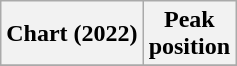<table class="wikitable plainrowheaders" style="text-align:center">
<tr>
<th scope="col">Chart (2022)</th>
<th scope="col">Peak<br>position</th>
</tr>
<tr>
</tr>
</table>
